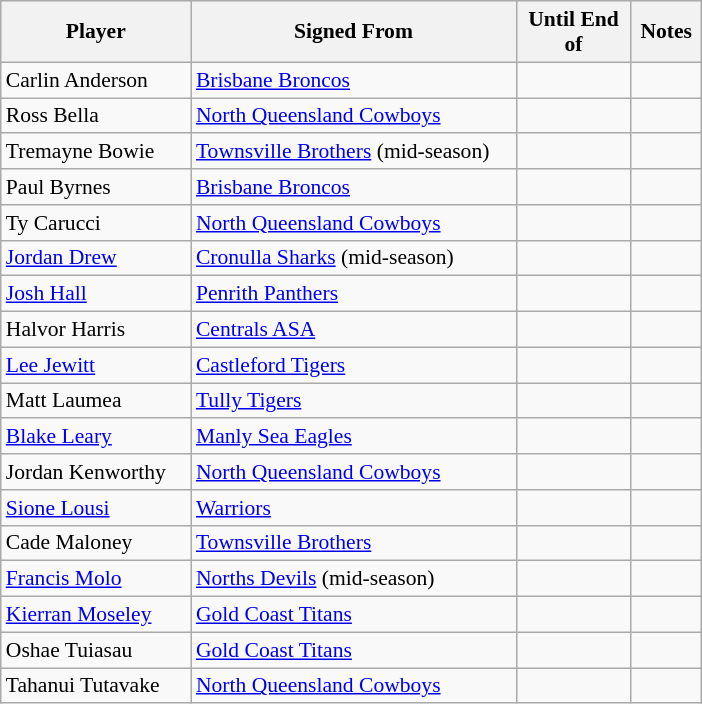<table class="wikitable" style="font-size:90%">
<tr style="background:#efefef;">
<th style="width:120px;">Player</th>
<th style="width:210px;">Signed From</th>
<th style="width:70px;">Until End of</th>
<th style="width:40px;">Notes</th>
</tr>
<tr>
<td>Carlin Anderson</td>
<td> <a href='#'>Brisbane Broncos</a></td>
<td></td>
<td></td>
</tr>
<tr>
<td>Ross Bella</td>
<td> <a href='#'>North Queensland Cowboys</a></td>
<td></td>
<td></td>
</tr>
<tr>
<td>Tremayne Bowie</td>
<td> <a href='#'>Townsville Brothers</a> (mid-season)</td>
<td></td>
<td></td>
</tr>
<tr>
<td>Paul Byrnes</td>
<td> <a href='#'>Brisbane Broncos</a></td>
<td></td>
<td></td>
</tr>
<tr>
<td>Ty Carucci</td>
<td> <a href='#'>North Queensland Cowboys</a></td>
<td></td>
<td></td>
</tr>
<tr>
<td><a href='#'>Jordan Drew</a></td>
<td> <a href='#'>Cronulla Sharks</a> (mid-season)</td>
<td></td>
<td></td>
</tr>
<tr>
<td><a href='#'>Josh Hall</a></td>
<td> <a href='#'>Penrith Panthers</a></td>
<td></td>
<td></td>
</tr>
<tr>
<td>Halvor Harris</td>
<td> <a href='#'>Centrals ASA</a></td>
<td></td>
<td></td>
</tr>
<tr>
<td><a href='#'>Lee Jewitt</a></td>
<td> <a href='#'>Castleford Tigers</a></td>
<td></td>
<td></td>
</tr>
<tr>
<td>Matt Laumea</td>
<td> <a href='#'>Tully Tigers</a></td>
<td></td>
<td></td>
</tr>
<tr>
<td><a href='#'>Blake Leary</a></td>
<td> <a href='#'>Manly Sea Eagles</a></td>
<td></td>
<td></td>
</tr>
<tr>
<td>Jordan Kenworthy</td>
<td> <a href='#'>North Queensland Cowboys</a></td>
<td></td>
<td></td>
</tr>
<tr>
<td><a href='#'>Sione Lousi</a></td>
<td> <a href='#'>Warriors</a></td>
<td></td>
<td></td>
</tr>
<tr>
<td>Cade Maloney</td>
<td> <a href='#'>Townsville Brothers</a></td>
<td></td>
<td></td>
</tr>
<tr>
<td><a href='#'>Francis Molo</a></td>
<td> <a href='#'>Norths Devils</a> (mid-season)</td>
<td></td>
<td></td>
</tr>
<tr>
<td><a href='#'>Kierran Moseley</a></td>
<td> <a href='#'>Gold Coast Titans</a></td>
<td></td>
<td></td>
</tr>
<tr>
<td>Oshae Tuiasau</td>
<td> <a href='#'>Gold Coast Titans</a></td>
<td></td>
<td></td>
</tr>
<tr>
<td>Tahanui Tutavake</td>
<td> <a href='#'>North Queensland Cowboys</a></td>
<td></td>
<td></td>
</tr>
</table>
